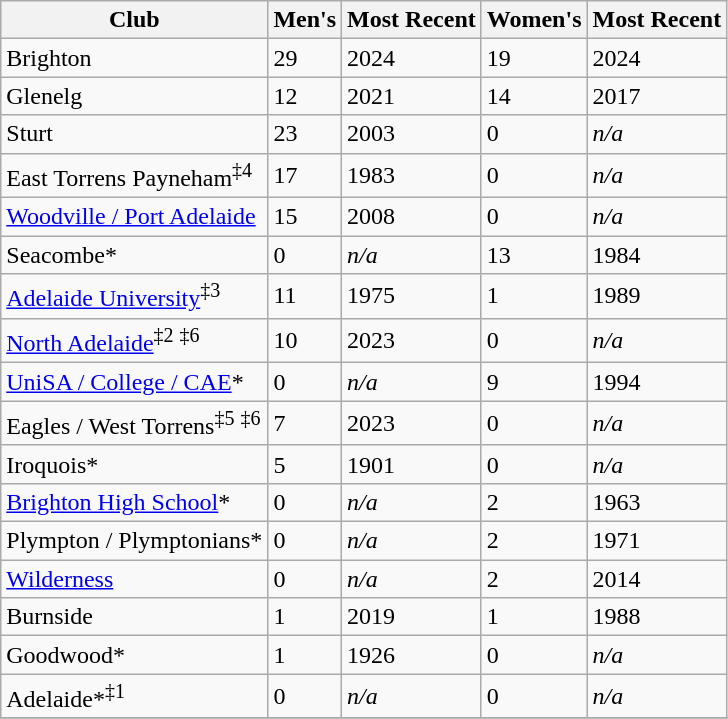<table class="wikitable sortable" border="1">
<tr>
<th>Club</th>
<th>Men's</th>
<th>Most Recent</th>
<th>Women's</th>
<th>Most Recent</th>
</tr>
<tr>
<td>Brighton</td>
<td>29</td>
<td>2024</td>
<td>19</td>
<td>2024</td>
</tr>
<tr>
<td>Glenelg</td>
<td>12</td>
<td>2021</td>
<td>14</td>
<td>2017</td>
</tr>
<tr>
<td>Sturt</td>
<td>23</td>
<td>2003</td>
<td>0</td>
<td><em>n/a</em></td>
</tr>
<tr>
<td>East Torrens Payneham<sup>‡4</sup></td>
<td>17</td>
<td>1983</td>
<td>0</td>
<td><em>n/a</em></td>
</tr>
<tr>
<td><a href='#'>Woodville / Port Adelaide</a></td>
<td>15</td>
<td>2008</td>
<td>0</td>
<td><em>n/a</em></td>
</tr>
<tr>
<td>Seacombe*</td>
<td>0</td>
<td><em>n/a</em></td>
<td>13</td>
<td>1984</td>
</tr>
<tr>
<td><a href='#'>Adelaide University</a><sup>‡3</sup></td>
<td>11</td>
<td>1975</td>
<td>1</td>
<td>1989</td>
</tr>
<tr>
<td><a href='#'>North Adelaide</a><sup>‡2</sup> <sup>‡6</sup></td>
<td>10</td>
<td>2023</td>
<td>0</td>
<td><em>n/a</em></td>
</tr>
<tr>
<td><a href='#'>UniSA / College / CAE</a>*</td>
<td>0</td>
<td><em>n/a</em></td>
<td>9</td>
<td>1994</td>
</tr>
<tr>
<td>Eagles / West Torrens<sup>‡5</sup> <sup>‡6</sup></td>
<td>7</td>
<td>2023</td>
<td>0</td>
<td><em>n/a</em></td>
</tr>
<tr>
<td>Iroquois*</td>
<td>5</td>
<td>1901</td>
<td>0</td>
<td><em>n/a</em></td>
</tr>
<tr>
<td><a href='#'>Brighton High School</a>*</td>
<td>0</td>
<td><em>n/a</em></td>
<td>2</td>
<td>1963</td>
</tr>
<tr>
<td>Plympton / Plymptonians*</td>
<td>0</td>
<td><em>n/a</em></td>
<td>2</td>
<td>1971</td>
</tr>
<tr>
<td><a href='#'>Wilderness</a></td>
<td>0</td>
<td><em>n/a</em></td>
<td>2</td>
<td>2014</td>
</tr>
<tr>
<td>Burnside</td>
<td>1</td>
<td>2019</td>
<td>1</td>
<td>1988</td>
</tr>
<tr>
<td>Goodwood*</td>
<td>1</td>
<td>1926</td>
<td>0</td>
<td><em>n/a</em></td>
</tr>
<tr>
<td>Adelaide*<sup>‡1</sup></td>
<td>0</td>
<td><em>n/a</em></td>
<td>0</td>
<td><em>n/a</em></td>
</tr>
<tr>
</tr>
</table>
